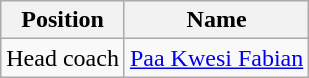<table class="wikitable">
<tr>
<th>Position</th>
<th>Name</th>
</tr>
<tr>
<td>Head coach</td>
<td align="left"> <a href='#'>Paa Kwesi Fabian</a></td>
</tr>
</table>
